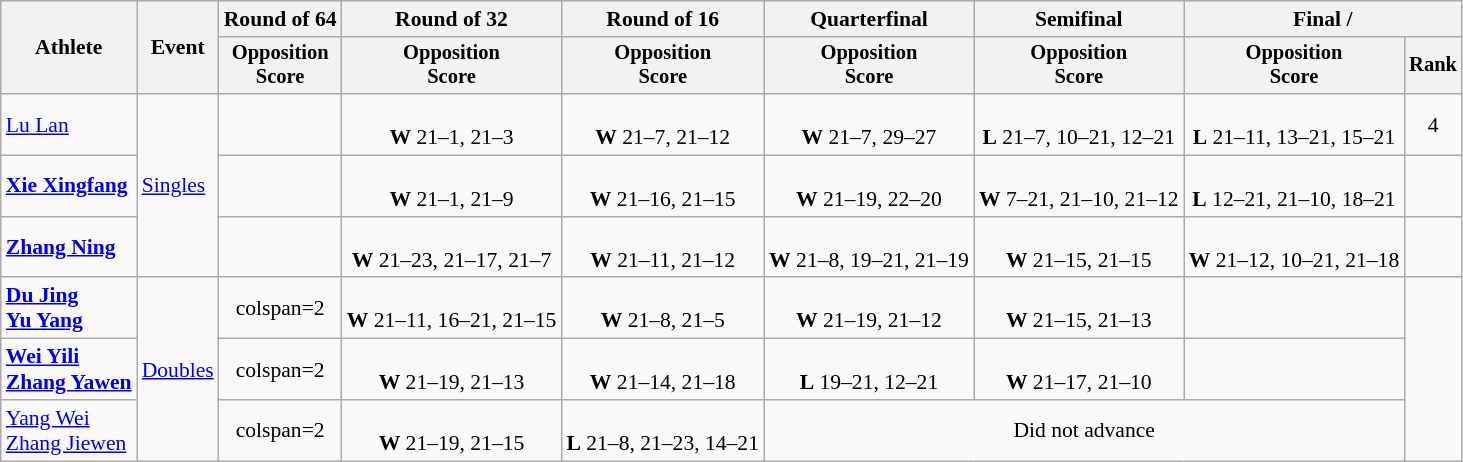<table class=wikitable style="font-size:90%">
<tr>
<th rowspan="2">Athlete</th>
<th rowspan="2">Event</th>
<th>Round of 64</th>
<th>Round of 32</th>
<th>Round of 16</th>
<th>Quarterfinal</th>
<th>Semifinal</th>
<th colspan=2>Final / </th>
</tr>
<tr style="font-size:95%">
<th>Opposition<br>Score</th>
<th>Opposition<br>Score</th>
<th>Opposition<br>Score</th>
<th>Opposition<br>Score</th>
<th>Opposition<br>Score</th>
<th>Opposition<br>Score</th>
<th>Rank</th>
</tr>
<tr align=center>
<td align=left><a href='#'>Lu Lan</a></td>
<td align=left rowspan=3><a href='#'>Singles</a></td>
<td></td>
<td><br><strong>W</strong> 21–1, 21–3</td>
<td><br><strong>W</strong> 21–7, 21–12</td>
<td><br><strong>W</strong> 21–7, 29–27</td>
<td><br><strong>L</strong> 21–7, 10–21, 12–21</td>
<td><br><strong>L</strong> 21–11, 13–21, 15–21</td>
<td>4</td>
</tr>
<tr align=center>
<td align=left><strong><a href='#'>Xie Xingfang</a></strong></td>
<td></td>
<td><br><strong>W</strong> 21–1, 21–9</td>
<td><br><strong>W</strong> 21–16, 21–15</td>
<td><br><strong>W</strong> 21–19, 22–20</td>
<td><br><strong>W</strong> 7–21, 21–10, 21–12</td>
<td><br><strong>L</strong> 12–21, 21–10, 18–21</td>
<td></td>
</tr>
<tr align=center>
<td align=left><strong><a href='#'>Zhang Ning</a></strong></td>
<td></td>
<td><br><strong>W</strong> 21–23, 21–17, 21–7</td>
<td><br><strong>W</strong> 21–11, 21–12</td>
<td><br><strong>W</strong> 21–8, 19–21, 21–19</td>
<td><br><strong>W</strong> 21–15, 21–15</td>
<td><br><strong>W</strong> 21–12, 10–21, 21–18</td>
<td></td>
</tr>
<tr align=center>
<td align=left><strong><a href='#'>Du Jing</a><br><a href='#'>Yu Yang</a></strong></td>
<td align=left rowspan=3><a href='#'>Doubles</a></td>
<td>colspan=2 </td>
<td><br><strong>W</strong> 21–11, 16–21, 21–15</td>
<td><br><strong>W</strong> 21–8, 21–5</td>
<td><br><strong>W</strong> 21–19, 21–12</td>
<td><br><strong>W</strong> 21–15, 21–13</td>
<td></td>
</tr>
<tr align=center>
<td align=left><strong><a href='#'>Wei Yili</a><br><a href='#'>Zhang Yawen</a></strong></td>
<td>colspan=2 </td>
<td><br><strong>W</strong> 21–19, 21–13</td>
<td><br><strong>W</strong> 21–14, 21–18</td>
<td><br><strong>L</strong> 19–21, 12–21</td>
<td><br><strong>W</strong> 21–17, 21–10</td>
<td></td>
</tr>
<tr align=center>
<td align=left><a href='#'>Yang Wei</a><br><a href='#'>Zhang Jiewen</a></td>
<td>colspan=2 </td>
<td><br><strong>W</strong> 21–19, 21–15</td>
<td><br><strong>L</strong> 21–8, 21–23, 14–21</td>
<td colspan=3>Did not advance</td>
</tr>
</table>
